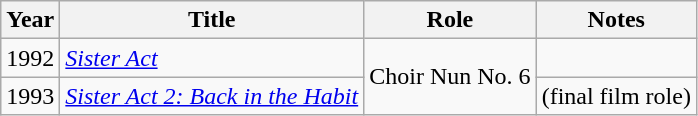<table class="wikitable">
<tr>
<th>Year</th>
<th>Title</th>
<th>Role</th>
<th>Notes</th>
</tr>
<tr>
<td>1992</td>
<td><em><a href='#'>Sister Act</a></em></td>
<td rowspan="2">Choir Nun No. 6</td>
<td></td>
</tr>
<tr>
<td>1993</td>
<td><em><a href='#'>Sister Act 2: Back in the Habit</a></em></td>
<td>(final film role)</td>
</tr>
</table>
